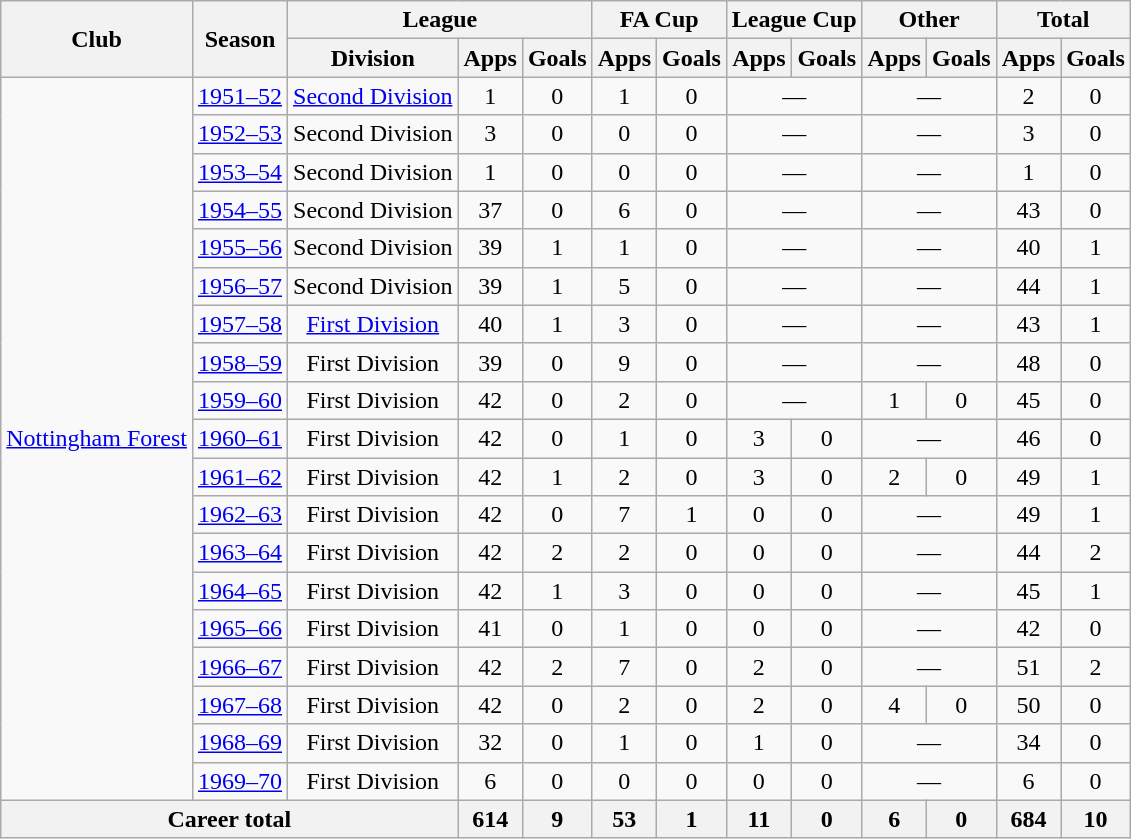<table class="wikitable" style="text-align: center;">
<tr>
<th rowspan="2">Club</th>
<th rowspan="2">Season</th>
<th colspan="3">League</th>
<th colspan="2">FA Cup</th>
<th colspan="2">League Cup</th>
<th colspan="2">Other</th>
<th colspan="2">Total</th>
</tr>
<tr>
<th>Division</th>
<th>Apps</th>
<th>Goals</th>
<th>Apps</th>
<th>Goals</th>
<th>Apps</th>
<th>Goals</th>
<th>Apps</th>
<th>Goals</th>
<th>Apps</th>
<th>Goals</th>
</tr>
<tr>
<td rowspan="19"><a href='#'>Nottingham Forest</a></td>
<td><a href='#'>1951–52</a></td>
<td><a href='#'>Second Division</a></td>
<td>1</td>
<td>0</td>
<td>1</td>
<td>0</td>
<td colspan="2">—</td>
<td colspan="2">—</td>
<td>2</td>
<td>0</td>
</tr>
<tr>
<td><a href='#'>1952–53</a></td>
<td>Second Division</td>
<td>3</td>
<td>0</td>
<td>0</td>
<td>0</td>
<td colspan="2">—</td>
<td colspan="2">—</td>
<td>3</td>
<td>0</td>
</tr>
<tr>
<td><a href='#'>1953–54</a></td>
<td>Second Division</td>
<td>1</td>
<td>0</td>
<td>0</td>
<td>0</td>
<td colspan="2">—</td>
<td colspan="2">—</td>
<td>1</td>
<td>0</td>
</tr>
<tr>
<td><a href='#'>1954–55</a></td>
<td>Second Division</td>
<td>37</td>
<td>0</td>
<td>6</td>
<td>0</td>
<td colspan="2">—</td>
<td colspan="2">—</td>
<td>43</td>
<td>0</td>
</tr>
<tr>
<td><a href='#'>1955–56</a></td>
<td>Second Division</td>
<td>39</td>
<td>1</td>
<td>1</td>
<td>0</td>
<td colspan="2">—</td>
<td colspan="2">—</td>
<td>40</td>
<td>1</td>
</tr>
<tr>
<td><a href='#'>1956–57</a></td>
<td>Second Division</td>
<td>39</td>
<td>1</td>
<td>5</td>
<td>0</td>
<td colspan="2">—</td>
<td colspan="2">—</td>
<td>44</td>
<td>1</td>
</tr>
<tr>
<td><a href='#'>1957–58</a></td>
<td><a href='#'>First Division</a></td>
<td>40</td>
<td>1</td>
<td>3</td>
<td>0</td>
<td colspan="2">—</td>
<td colspan="2">—</td>
<td>43</td>
<td>1</td>
</tr>
<tr>
<td><a href='#'>1958–59</a></td>
<td>First Division</td>
<td>39</td>
<td>0</td>
<td>9</td>
<td>0</td>
<td colspan="2">—</td>
<td colspan="2">—</td>
<td>48</td>
<td>0</td>
</tr>
<tr>
<td><a href='#'>1959–60</a></td>
<td>First Division</td>
<td>42</td>
<td>0</td>
<td>2</td>
<td>0</td>
<td colspan="2">—</td>
<td>1</td>
<td>0</td>
<td>45</td>
<td>0</td>
</tr>
<tr>
<td><a href='#'>1960–61</a></td>
<td>First Division</td>
<td>42</td>
<td>0</td>
<td>1</td>
<td>0</td>
<td>3</td>
<td>0</td>
<td colspan="2">—</td>
<td>46</td>
<td>0</td>
</tr>
<tr>
<td><a href='#'>1961–62</a></td>
<td>First Division</td>
<td>42</td>
<td>1</td>
<td>2</td>
<td>0</td>
<td>3</td>
<td>0</td>
<td>2</td>
<td>0</td>
<td>49</td>
<td>1</td>
</tr>
<tr>
<td><a href='#'>1962–63</a></td>
<td>First Division</td>
<td>42</td>
<td>0</td>
<td>7</td>
<td>1</td>
<td>0</td>
<td>0</td>
<td colspan="2">—</td>
<td>49</td>
<td>1</td>
</tr>
<tr>
<td><a href='#'>1963–64</a></td>
<td>First Division</td>
<td>42</td>
<td>2</td>
<td>2</td>
<td>0</td>
<td>0</td>
<td>0</td>
<td colspan="2">—</td>
<td>44</td>
<td>2</td>
</tr>
<tr>
<td><a href='#'>1964–65</a></td>
<td>First Division</td>
<td>42</td>
<td>1</td>
<td>3</td>
<td>0</td>
<td>0</td>
<td>0</td>
<td colspan="2">—</td>
<td>45</td>
<td>1</td>
</tr>
<tr>
<td><a href='#'>1965–66</a></td>
<td>First Division</td>
<td>41</td>
<td>0</td>
<td>1</td>
<td>0</td>
<td>0</td>
<td>0</td>
<td colspan="2">—</td>
<td>42</td>
<td>0</td>
</tr>
<tr>
<td><a href='#'>1966–67</a></td>
<td>First Division</td>
<td>42</td>
<td>2</td>
<td>7</td>
<td>0</td>
<td>2</td>
<td>0</td>
<td colspan="2">—</td>
<td>51</td>
<td>2</td>
</tr>
<tr>
<td><a href='#'>1967–68</a></td>
<td>First Division</td>
<td>42</td>
<td>0</td>
<td>2</td>
<td>0</td>
<td>2</td>
<td>0</td>
<td>4</td>
<td>0</td>
<td>50</td>
<td>0</td>
</tr>
<tr>
<td><a href='#'>1968–69</a></td>
<td>First Division</td>
<td>32</td>
<td>0</td>
<td>1</td>
<td>0</td>
<td>1</td>
<td>0</td>
<td colspan="2">—</td>
<td>34</td>
<td>0</td>
</tr>
<tr>
<td><a href='#'>1969–70</a></td>
<td>First Division</td>
<td>6</td>
<td>0</td>
<td>0</td>
<td>0</td>
<td>0</td>
<td>0</td>
<td colspan="2">—</td>
<td>6</td>
<td>0</td>
</tr>
<tr>
<th colspan="3">Career total</th>
<th>614</th>
<th>9</th>
<th>53</th>
<th>1</th>
<th>11</th>
<th>0</th>
<th>6</th>
<th>0</th>
<th>684</th>
<th>10</th>
</tr>
</table>
